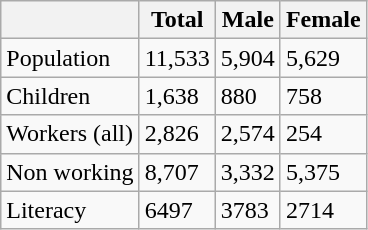<table class="wikitable sortable">
<tr>
<th></th>
<th>Total</th>
<th>Male</th>
<th>Female</th>
</tr>
<tr>
<td>Population</td>
<td>11,533</td>
<td>5,904</td>
<td>5,629</td>
</tr>
<tr>
<td>Children</td>
<td>1,638</td>
<td>880</td>
<td>758</td>
</tr>
<tr>
<td>Workers (all)</td>
<td>2,826</td>
<td>2,574</td>
<td>254</td>
</tr>
<tr>
<td>Non working</td>
<td>8,707</td>
<td>3,332</td>
<td>5,375</td>
</tr>
<tr>
<td>Literacy</td>
<td>6497</td>
<td>3783</td>
<td>2714</td>
</tr>
</table>
